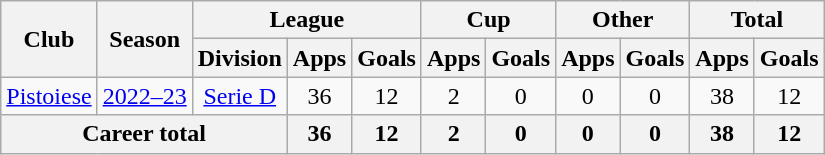<table class="wikitable" style="text-align: center;">
<tr>
<th rowspan="2">Club</th>
<th rowspan="2">Season</th>
<th colspan="3">League</th>
<th colspan="2">Cup</th>
<th colspan="2">Other</th>
<th colspan="2">Total</th>
</tr>
<tr>
<th>Division</th>
<th>Apps</th>
<th>Goals</th>
<th>Apps</th>
<th>Goals</th>
<th>Apps</th>
<th>Goals</th>
<th>Apps</th>
<th>Goals</th>
</tr>
<tr>
<td><a href='#'>Pistoiese</a></td>
<td><a href='#'>2022–23</a></td>
<td><a href='#'>Serie D</a></td>
<td>36</td>
<td>12</td>
<td>2</td>
<td>0</td>
<td>0</td>
<td>0</td>
<td>38</td>
<td>12</td>
</tr>
<tr>
<th colspan="3">Career total</th>
<th>36</th>
<th>12</th>
<th>2</th>
<th>0</th>
<th>0</th>
<th>0</th>
<th>38</th>
<th>12</th>
</tr>
</table>
